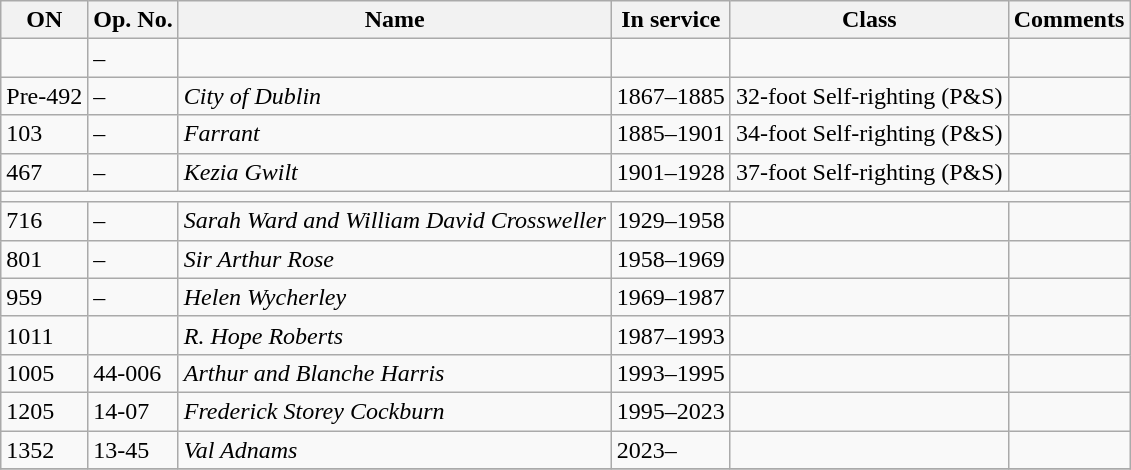<table class="wikitable">
<tr>
<th>ON</th>
<th>Op. No.</th>
<th>Name</th>
<th>In service</th>
<th>Class</th>
<th>Comments</th>
</tr>
<tr>
<td></td>
<td>–</td>
<td></td>
<td></td>
<td></td>
<td></td>
</tr>
<tr>
<td>Pre-492</td>
<td>–</td>
<td><em>City of Dublin</em></td>
<td>1867–1885</td>
<td>32-foot Self-righting (P&S)</td>
<td></td>
</tr>
<tr>
<td>103</td>
<td>–</td>
<td><em>Farrant</em></td>
<td>1885–1901</td>
<td>34-foot Self-righting (P&S)</td>
<td></td>
</tr>
<tr>
<td>467</td>
<td>–</td>
<td><em>Kezia Gwilt</em></td>
<td>1901–1928</td>
<td>37-foot Self-righting (P&S)</td>
<td></td>
</tr>
<tr>
<td colspan=6 style=" text-align: center;"></td>
</tr>
<tr>
<td>716</td>
<td>–</td>
<td><em>Sarah Ward and William David Crossweller</em></td>
<td>1929–1958</td>
<td></td>
<td></td>
</tr>
<tr>
<td>801</td>
<td>–</td>
<td><em>Sir Arthur Rose</em></td>
<td>1958–1969</td>
<td></td>
<td></td>
</tr>
<tr>
<td>959</td>
<td>–</td>
<td><em>Helen Wycherley</em></td>
<td>1969–1987</td>
<td></td>
<td></td>
</tr>
<tr>
<td>1011</td>
<td></td>
<td><em>R. Hope Roberts</em></td>
<td>1987–1993</td>
<td></td>
<td></td>
</tr>
<tr>
<td>1005</td>
<td>44-006</td>
<td><em>Arthur and Blanche Harris</em></td>
<td>1993–1995</td>
<td></td>
<td></td>
</tr>
<tr>
<td>1205</td>
<td>14-07</td>
<td><em>Frederick Storey Cockburn</em></td>
<td>1995–2023</td>
<td></td>
<td></td>
</tr>
<tr>
<td>1352</td>
<td>13-45</td>
<td><em>Val Adnams</em></td>
<td>2023–</td>
<td></td>
<td></td>
</tr>
<tr>
</tr>
</table>
